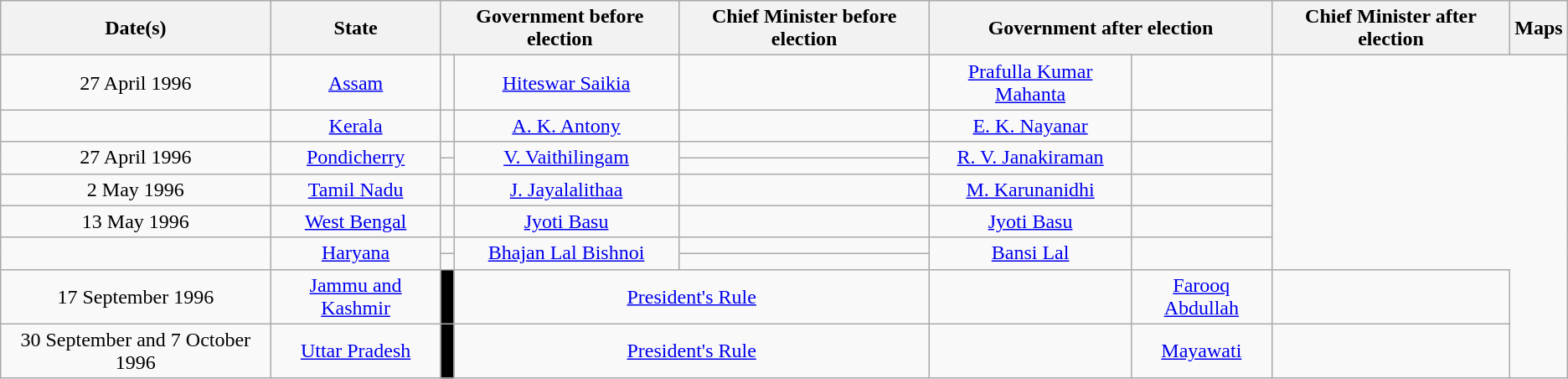<table class="wikitable sortable" style="text-align:center;">
<tr>
<th>Date(s)</th>
<th>State</th>
<th colspan="2">Government before election</th>
<th>Chief Minister before election</th>
<th colspan="2">Government after election</th>
<th>Chief Minister after election</th>
<th>Maps</th>
</tr>
<tr>
<td>27 April 1996</td>
<td><a href='#'>Assam</a></td>
<td></td>
<td><a href='#'>Hiteswar Saikia</a></td>
<td></td>
<td><a href='#'>Prafulla Kumar Mahanta</a></td>
<td></td>
</tr>
<tr>
<td></td>
<td><a href='#'>Kerala</a></td>
<td></td>
<td><a href='#'>A. K. Antony</a></td>
<td></td>
<td><a href='#'>E. K. Nayanar</a></td>
<td></td>
</tr>
<tr>
<td rowspan="2">27 April 1996</td>
<td rowspan="2"><a href='#'>Pondicherry</a></td>
<td></td>
<td rowspan="2"><a href='#'>V. Vaithilingam</a></td>
<td></td>
<td rowspan="2"><a href='#'>R. V. Janakiraman</a></td>
<td rowspan="2"></td>
</tr>
<tr>
<td></td>
<td></td>
</tr>
<tr>
<td>2 May 1996</td>
<td><a href='#'>Tamil Nadu</a></td>
<td></td>
<td><a href='#'>J. Jayalalithaa</a></td>
<td></td>
<td><a href='#'>M. Karunanidhi</a></td>
<td></td>
</tr>
<tr>
<td>13 May 1996</td>
<td><a href='#'>West Bengal</a></td>
<td></td>
<td><a href='#'>Jyoti Basu</a></td>
<td></td>
<td><a href='#'>Jyoti Basu</a></td>
<td></td>
</tr>
<tr>
<td rowspan="2"></td>
<td rowspan="2"><a href='#'>Haryana</a></td>
<td></td>
<td rowspan="2"><a href='#'>Bhajan Lal Bishnoi</a></td>
<td></td>
<td rowspan="2"><a href='#'>Bansi Lal</a></td>
<td rowspan="2"></td>
</tr>
<tr>
<td></td>
</tr>
<tr>
<td>17 September 1996</td>
<td><a href='#'>Jammu and Kashmir</a></td>
<td bgcolor="#000000"></td>
<td colspan="2" align="center"><a href='#'>President's Rule</a></td>
<td></td>
<td><a href='#'>Farooq Abdullah</a></td>
<td></td>
</tr>
<tr>
<td>30 September and 7 October 1996</td>
<td><a href='#'>Uttar Pradesh</a></td>
<td bgcolor="#000000"></td>
<td colspan="2" align="center"><a href='#'>President's Rule</a></td>
<td></td>
<td><a href='#'>Mayawati</a></td>
<td></td>
</tr>
</table>
